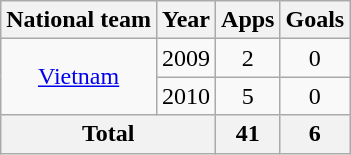<table class=wikitable style=text-align:center>
<tr>
<th>National team</th>
<th>Year</th>
<th>Apps</th>
<th>Goals</th>
</tr>
<tr>
<td rowspan=2><a href='#'>Vietnam</a></td>
<td>2009</td>
<td>2</td>
<td>0</td>
</tr>
<tr>
<td>2010</td>
<td>5</td>
<td>0</td>
</tr>
<tr>
<th colspan=2>Total</th>
<th>41</th>
<th>6</th>
</tr>
</table>
